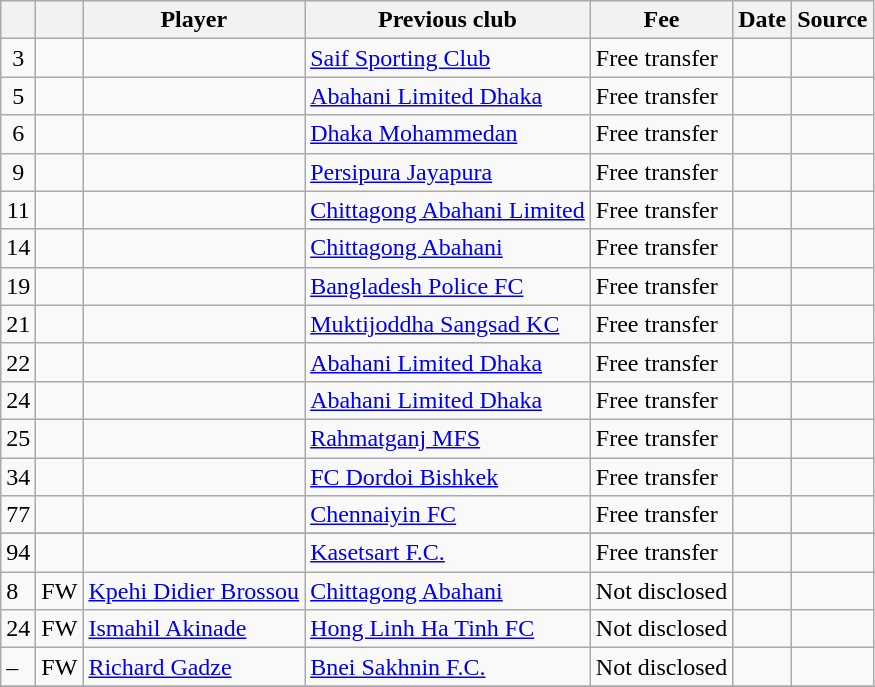<table class="wikitable plainrowheaders sortable">
<tr>
<th></th>
<th></th>
<th>Player</th>
<th>Previous club</th>
<th>Fee</th>
<th>Date</th>
<th>Source</th>
</tr>
<tr>
<td align=center>3</td>
<td align=center></td>
<td></td>
<td> <a href='#'>Saif Sporting Club</a></td>
<td>Free transfer</td>
<td></td>
<td></td>
</tr>
<tr>
<td align=center>5</td>
<td align=center></td>
<td></td>
<td> <a href='#'>Abahani Limited Dhaka</a></td>
<td>Free transfer</td>
<td></td>
<td></td>
</tr>
<tr>
<td align=center>6</td>
<td align=center></td>
<td></td>
<td> <a href='#'>Dhaka Mohammedan</a></td>
<td>Free transfer</td>
<td></td>
<td></td>
</tr>
<tr>
<td align=center>9</td>
<td align=center></td>
<td></td>
<td> <a href='#'>Persipura Jayapura</a></td>
<td>Free transfer</td>
<td></td>
<td></td>
</tr>
<tr>
<td align=center>11</td>
<td align=center></td>
<td></td>
<td> <a href='#'>Chittagong Abahani Limited</a></td>
<td>Free transfer</td>
<td></td>
<td></td>
</tr>
<tr>
<td align=center>14</td>
<td align=center></td>
<td></td>
<td> <a href='#'>Chittagong Abahani</a></td>
<td>Free transfer</td>
<td></td>
<td></td>
</tr>
<tr>
<td align=center>19</td>
<td align=center></td>
<td></td>
<td> <a href='#'>Bangladesh Police FC</a></td>
<td>Free transfer</td>
<td></td>
<td></td>
</tr>
<tr>
<td align=center>21</td>
<td align=center></td>
<td></td>
<td> <a href='#'>Muktijoddha Sangsad KC</a></td>
<td>Free transfer</td>
<td></td>
<td></td>
</tr>
<tr>
<td align=center>22</td>
<td align=center></td>
<td></td>
<td> <a href='#'>Abahani Limited Dhaka</a></td>
<td>Free transfer</td>
<td></td>
<td></td>
</tr>
<tr>
<td align=center>24</td>
<td align=center></td>
<td></td>
<td> <a href='#'>Abahani Limited Dhaka</a></td>
<td>Free transfer</td>
<td></td>
</tr>
<tr>
<td align=center>25</td>
<td align=center></td>
<td></td>
<td> <a href='#'>Rahmatganj MFS</a></td>
<td>Free transfer</td>
<td></td>
<td></td>
</tr>
<tr>
<td align=center>34</td>
<td align=center></td>
<td></td>
<td> <a href='#'>FC Dordoi Bishkek</a></td>
<td>Free transfer</td>
<td></td>
<td></td>
</tr>
<tr>
<td align=center>77</td>
<td align=center></td>
<td></td>
<td> <a href='#'>Chennaiyin FC</a></td>
<td>Free transfer</td>
<td></td>
<td></td>
</tr>
<tr>
</tr>
<tr>
<td align=center>94</td>
<td align=center></td>
<td></td>
<td> <a href='#'>Kasetsart F.C.</a></td>
<td>Free transfer</td>
<td></td>
<td></td>
</tr>
<tr>
<td>8</td>
<td>FW</td>
<td> <a href='#'>Kpehi Didier Brossou</a></td>
<td> <a href='#'>Chittagong Abahani</a></td>
<td>Not disclosed</td>
<td></td>
<td></td>
</tr>
<tr>
<td>24</td>
<td>FW</td>
<td> <a href='#'>Ismahil Akinade</a></td>
<td> <a href='#'>Hong Linh Ha Tinh FC</a></td>
<td>Not disclosed</td>
<td></td>
<td></td>
</tr>
<tr>
<td>–</td>
<td>FW</td>
<td> <a href='#'>Richard Gadze</a></td>
<td> <a href='#'>Bnei Sakhnin F.C.</a></td>
<td>Not disclosed</td>
<td></td>
<td></td>
</tr>
<tr>
</tr>
</table>
